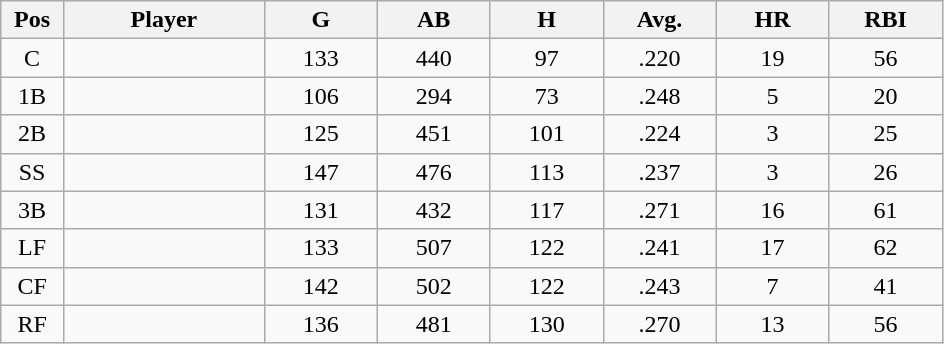<table class="wikitable sortable">
<tr>
<th bgcolor="#DDDDFF" width="5%">Pos</th>
<th bgcolor="#DDDDFF" width="16%">Player</th>
<th bgcolor="#DDDDFF" width="9%">G</th>
<th bgcolor="#DDDDFF" width="9%">AB</th>
<th bgcolor="#DDDDFF" width="9%">H</th>
<th bgcolor="#DDDDFF" width="9%">Avg.</th>
<th bgcolor="#DDDDFF" width="9%">HR</th>
<th bgcolor="#DDDDFF" width="9%">RBI</th>
</tr>
<tr align="center">
<td>C</td>
<td></td>
<td>133</td>
<td>440</td>
<td>97</td>
<td>.220</td>
<td>19</td>
<td>56</td>
</tr>
<tr align="center">
<td>1B</td>
<td></td>
<td>106</td>
<td>294</td>
<td>73</td>
<td>.248</td>
<td>5</td>
<td>20</td>
</tr>
<tr align="center">
<td>2B</td>
<td></td>
<td>125</td>
<td>451</td>
<td>101</td>
<td>.224</td>
<td>3</td>
<td>25</td>
</tr>
<tr align="center">
<td>SS</td>
<td></td>
<td>147</td>
<td>476</td>
<td>113</td>
<td>.237</td>
<td>3</td>
<td>26</td>
</tr>
<tr align="center">
<td>3B</td>
<td></td>
<td>131</td>
<td>432</td>
<td>117</td>
<td>.271</td>
<td>16</td>
<td>61</td>
</tr>
<tr align="center">
<td>LF</td>
<td></td>
<td>133</td>
<td>507</td>
<td>122</td>
<td>.241</td>
<td>17</td>
<td>62</td>
</tr>
<tr align="center">
<td>CF</td>
<td></td>
<td>142</td>
<td>502</td>
<td>122</td>
<td>.243</td>
<td>7</td>
<td>41</td>
</tr>
<tr align="center">
<td>RF</td>
<td></td>
<td>136</td>
<td>481</td>
<td>130</td>
<td>.270</td>
<td>13</td>
<td>56</td>
</tr>
</table>
